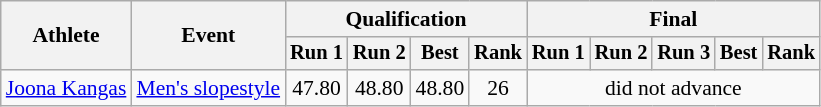<table class="wikitable" style="font-size:90%">
<tr>
<th rowspan="2">Athlete</th>
<th rowspan="2">Event</th>
<th colspan="4">Qualification</th>
<th colspan="5">Final</th>
</tr>
<tr style="font-size:95%">
<th>Run 1</th>
<th>Run 2</th>
<th>Best</th>
<th>Rank</th>
<th>Run 1</th>
<th>Run 2</th>
<th>Run 3</th>
<th>Best</th>
<th>Rank</th>
</tr>
<tr align=center>
<td align=left><a href='#'>Joona Kangas</a></td>
<td align=left><a href='#'>Men's slopestyle</a></td>
<td>47.80</td>
<td>48.80</td>
<td>48.80</td>
<td>26</td>
<td colspan=5>did not advance</td>
</tr>
</table>
